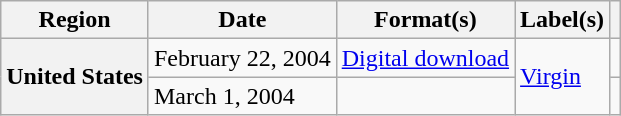<table class="wikitable sortable plainrowheaders">
<tr>
<th scope="col">Region</th>
<th scope="col">Date</th>
<th scope="col">Format(s)</th>
<th scope="col">Label(s)</th>
<th scope="col"></th>
</tr>
<tr>
<th scope="row" rowspan="2">United States</th>
<td>February 22, 2004</td>
<td><a href='#'>Digital download</a></td>
<td rowspan="2"><a href='#'>Virgin</a></td>
<td></td>
</tr>
<tr>
<td>March 1, 2004</td>
<td></td>
<td></td>
</tr>
</table>
